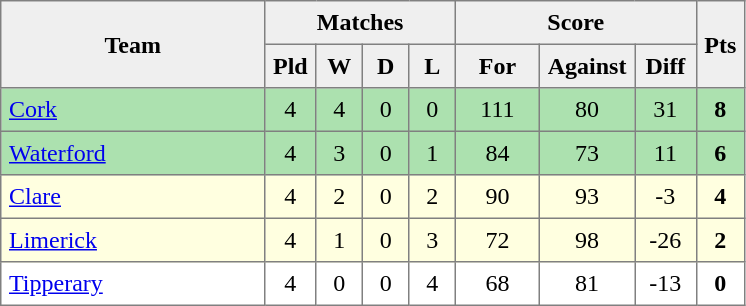<table style=border-collapse:collapse border=1 cellspacing=0 cellpadding=5>
<tr align=center bgcolor=#efefef>
<th rowspan=2 width=165>Team</th>
<th colspan=4>Matches</th>
<th colspan=3>Score</th>
<th rowspan=2width=20>Pts</th>
</tr>
<tr align=center bgcolor=#efefef>
<th width=20>Pld</th>
<th width=20>W</th>
<th width=20>D</th>
<th width=20>L</th>
<th width=45>For</th>
<th width=45>Against</th>
<th width=30>Diff</th>
</tr>
<tr align=center style="background:#ACE1AF;">
<td style="text-align:left;"> <a href='#'>Cork</a></td>
<td>4</td>
<td>4</td>
<td>0</td>
<td>0</td>
<td>111</td>
<td>80</td>
<td>31</td>
<td><strong>8</strong></td>
</tr>
<tr align=center style="background:#ACE1AF;">
<td style="text-align:left;"> <a href='#'>Waterford</a></td>
<td>4</td>
<td>3</td>
<td>0</td>
<td>1</td>
<td>84</td>
<td>73</td>
<td>11</td>
<td><strong>6</strong></td>
</tr>
<tr align=center style="background:#FFFFE0;">
<td style="text-align:left;"> <a href='#'>Clare</a></td>
<td>4</td>
<td>2</td>
<td>0</td>
<td>2</td>
<td>90</td>
<td>93</td>
<td>-3</td>
<td><strong>4</strong></td>
</tr>
<tr align=center style="background:#FFFFE0;">
<td style="text-align:left;"> <a href='#'>Limerick</a></td>
<td>4</td>
<td>1</td>
<td>0</td>
<td>3</td>
<td>72</td>
<td>98</td>
<td>-26</td>
<td><strong>2</strong></td>
</tr>
<tr align=center>
<td style="text-align:left;"> <a href='#'>Tipperary</a></td>
<td>4</td>
<td>0</td>
<td>0</td>
<td>4</td>
<td>68</td>
<td>81</td>
<td>-13</td>
<td><strong>0</strong></td>
</tr>
</table>
